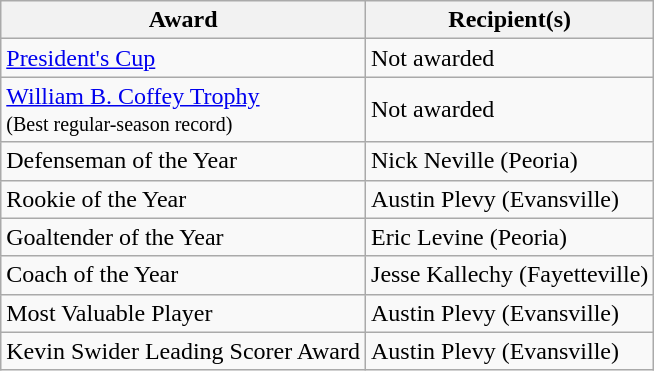<table class="wikitable">
<tr>
<th>Award</th>
<th>Recipient(s)</th>
</tr>
<tr>
<td><a href='#'>President's Cup</a></td>
<td>Not awarded</td>
</tr>
<tr>
<td><a href='#'>William B. Coffey Trophy</a><br><small>(Best regular-season record)</small></td>
<td>Not awarded</td>
</tr>
<tr>
<td>Defenseman of the Year</td>
<td>Nick Neville (Peoria)</td>
</tr>
<tr>
<td>Rookie of the Year</td>
<td>Austin Plevy (Evansville)</td>
</tr>
<tr>
<td>Goaltender of the Year</td>
<td>Eric Levine (Peoria)</td>
</tr>
<tr>
<td>Coach of the Year</td>
<td>Jesse Kallechy (Fayetteville)</td>
</tr>
<tr>
<td>Most Valuable Player</td>
<td>Austin Plevy (Evansville)</td>
</tr>
<tr>
<td>Kevin Swider Leading Scorer Award</td>
<td>Austin Plevy (Evansville)</td>
</tr>
</table>
